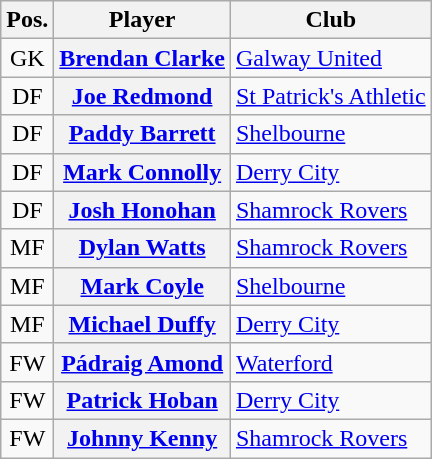<table class="wikitable plainrowheaders" style="text-align: left">
<tr>
<th scope=col>Pos.</th>
<th scope=col>Player</th>
<th scope=col>Club</th>
</tr>
<tr>
<td style=text-align:center>GK</td>
<th scope=row><a href='#'>Brendan Clarke</a> </th>
<td><a href='#'>Galway United</a></td>
</tr>
<tr>
<td style=text-align:center>DF</td>
<th scope=row><a href='#'>Joe Redmond</a> </th>
<td><a href='#'>St Patrick's Athletic</a></td>
</tr>
<tr>
<td style=text-align:center>DF</td>
<th scope=row><a href='#'>Paddy Barrett</a> </th>
<td><a href='#'>Shelbourne</a></td>
</tr>
<tr>
<td style=text-align:center>DF</td>
<th scope=row><a href='#'>Mark Connolly</a> </th>
<td><a href='#'>Derry City</a></td>
</tr>
<tr>
<td style=text-align:center>DF</td>
<th scope=row><a href='#'>Josh Honohan</a> </th>
<td><a href='#'>Shamrock Rovers</a></td>
</tr>
<tr>
<td style=text-align:center>MF</td>
<th scope=row><a href='#'>Dylan Watts</a> </th>
<td><a href='#'>Shamrock Rovers</a></td>
</tr>
<tr>
<td style=text-align:center>MF</td>
<th scope=row><a href='#'>Mark Coyle</a> </th>
<td><a href='#'>Shelbourne</a></td>
</tr>
<tr>
<td style=text-align:center>MF</td>
<th scope=row><a href='#'>Michael Duffy</a> </th>
<td><a href='#'>Derry City</a></td>
</tr>
<tr>
<td style=text-align:center>FW</td>
<th scope=row><a href='#'>Pádraig Amond</a> </th>
<td><a href='#'>Waterford</a></td>
</tr>
<tr>
<td style=text-align:center>FW</td>
<th scope=row><a href='#'>Patrick Hoban</a> </th>
<td><a href='#'>Derry City</a></td>
</tr>
<tr>
<td style=text-align:center>FW</td>
<th scope=row><a href='#'>Johnny Kenny</a> </th>
<td><a href='#'>Shamrock Rovers</a></td>
</tr>
</table>
